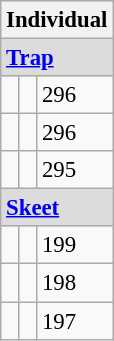<table class="wikitable" style="font-size: 95%">
<tr>
<th colspan=3>Individual</th>
</tr>
<tr>
<td colspan=3 style="background:#dcdcdc"><strong><a href='#'>Trap</a></strong></td>
</tr>
<tr>
<td></td>
<td></td>
<td>296</td>
</tr>
<tr>
<td></td>
<td></td>
<td>296</td>
</tr>
<tr>
<td></td>
<td></td>
<td>295</td>
</tr>
<tr>
<td colspan=3 style="background:#dcdcdc"><strong><a href='#'>Skeet</a></strong></td>
</tr>
<tr>
<td></td>
<td></td>
<td>199</td>
</tr>
<tr>
<td></td>
<td></td>
<td>198</td>
</tr>
<tr>
<td></td>
<td></td>
<td>197</td>
</tr>
</table>
